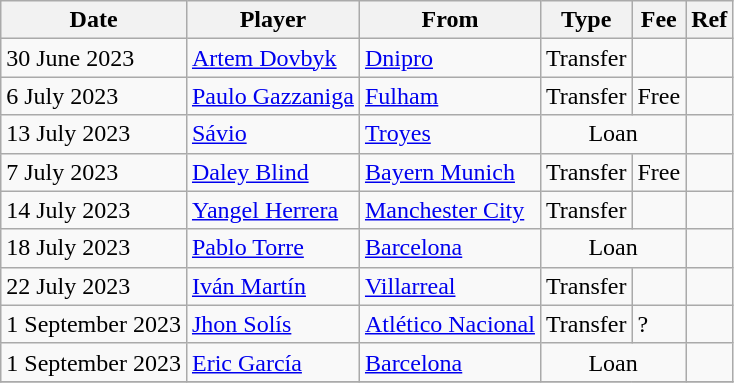<table class="wikitable">
<tr>
<th>Date</th>
<th>Player</th>
<th>From</th>
<th>Type</th>
<th>Fee</th>
<th>Ref</th>
</tr>
<tr>
<td>30 June 2023</td>
<td> <a href='#'>Artem Dovbyk</a></td>
<td> <a href='#'>Dnipro</a></td>
<td>Transfer</td>
<td></td>
<td></td>
</tr>
<tr>
<td>6 July 2023</td>
<td> <a href='#'>Paulo Gazzaniga</a></td>
<td> <a href='#'>Fulham</a></td>
<td>Transfer</td>
<td>Free</td>
<td></td>
</tr>
<tr>
<td>13 July 2023</td>
<td> <a href='#'>Sávio</a></td>
<td> <a href='#'>Troyes</a></td>
<td colspan=2 align=center>Loan</td>
<td></td>
</tr>
<tr>
<td>7 July 2023</td>
<td> <a href='#'>Daley Blind</a></td>
<td> <a href='#'>Bayern Munich</a></td>
<td>Transfer</td>
<td>Free</td>
<td></td>
</tr>
<tr>
<td>14 July 2023</td>
<td> <a href='#'>Yangel Herrera</a></td>
<td> <a href='#'>Manchester City</a></td>
<td>Transfer</td>
<td></td>
<td></td>
</tr>
<tr>
<td>18 July 2023</td>
<td> <a href='#'>Pablo Torre</a></td>
<td><a href='#'>Barcelona</a></td>
<td colspan=2 align=center>Loan</td>
<td></td>
</tr>
<tr>
<td>22 July 2023</td>
<td> <a href='#'>Iván Martín</a></td>
<td><a href='#'>Villarreal</a></td>
<td>Transfer</td>
<td></td>
<td></td>
</tr>
<tr>
<td>1 September 2023</td>
<td> <a href='#'>Jhon Solís</a></td>
<td> <a href='#'>Atlético Nacional</a></td>
<td>Transfer</td>
<td>?</td>
<td></td>
</tr>
<tr>
<td>1 September 2023</td>
<td> <a href='#'>Eric García</a></td>
<td><a href='#'>Barcelona</a></td>
<td colspan=2 align=center>Loan</td>
<td></td>
</tr>
<tr>
</tr>
</table>
